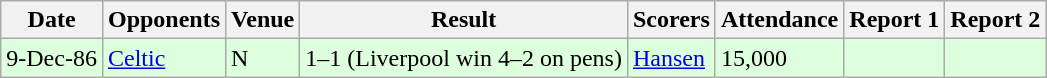<table class=wikitable>
<tr>
<th>Date</th>
<th>Opponents</th>
<th>Venue</th>
<th>Result</th>
<th>Scorers</th>
<th>Attendance</th>
<th>Report 1</th>
<th>Report 2</th>
</tr>
<tr bgcolor="#ddffdd">
<td>9-Dec-86</td>
<td><a href='#'>Celtic</a></td>
<td>N</td>
<td>1–1 (Liverpool win 4–2 on pens)</td>
<td><a href='#'>Hansen</a> </td>
<td>15,000</td>
<td></td>
<td></td>
</tr>
</table>
